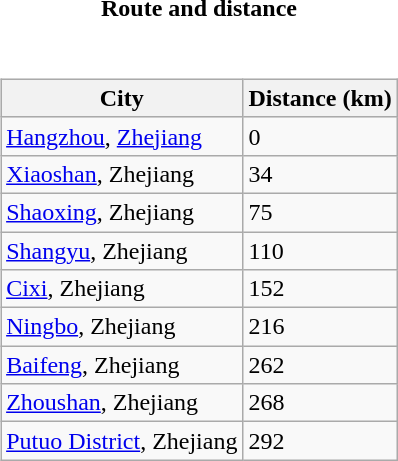<table style="font-size:100%;">
<tr>
<td style="width:33%; text-align:center;"><strong>Route and distance</strong></td>
</tr>
<tr valign="top">
<td><br><table class="wikitable sortable" style="margin-left:auto;margin-right:auto">
<tr style="background:#ececec;">
<th>City</th>
<th>Distance (km)</th>
</tr>
<tr>
<td><a href='#'>Hangzhou</a>, <a href='#'>Zhejiang</a></td>
<td>0</td>
</tr>
<tr>
<td><a href='#'>Xiaoshan</a>, Zhejiang</td>
<td>34</td>
</tr>
<tr>
<td><a href='#'>Shaoxing</a>, Zhejiang</td>
<td>75</td>
</tr>
<tr>
<td><a href='#'>Shangyu</a>, Zhejiang</td>
<td>110</td>
</tr>
<tr>
<td><a href='#'>Cixi</a>, Zhejiang</td>
<td>152</td>
</tr>
<tr>
<td><a href='#'>Ningbo</a>, Zhejiang</td>
<td>216</td>
</tr>
<tr>
<td><a href='#'>Baifeng</a>, Zhejiang</td>
<td>262</td>
</tr>
<tr>
<td><a href='#'>Zhoushan</a>, Zhejiang</td>
<td>268</td>
</tr>
<tr>
<td><a href='#'>Putuo District</a>, Zhejiang</td>
<td>292</td>
</tr>
</table>
</td>
</tr>
</table>
